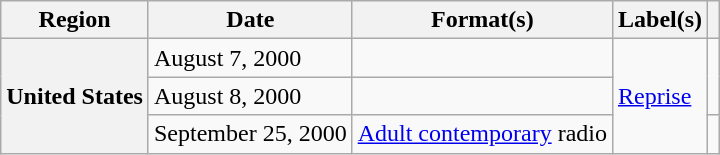<table class="wikitable plainrowheaders">
<tr>
<th scope="col">Region</th>
<th scope="col">Date</th>
<th scope="col">Format(s)</th>
<th scope="col">Label(s)</th>
<th scope="col"></th>
</tr>
<tr>
<th scope="row" rowspan="3">United States</th>
<td>August 7, 2000</td>
<td></td>
<td rowspan="3"><a href='#'>Reprise</a></td>
<td rowspan="2" align="center"></td>
</tr>
<tr>
<td>August 8, 2000</td>
<td></td>
</tr>
<tr>
<td>September 25, 2000</td>
<td><a href='#'>Adult contemporary</a> radio</td>
<td align="center"></td>
</tr>
</table>
